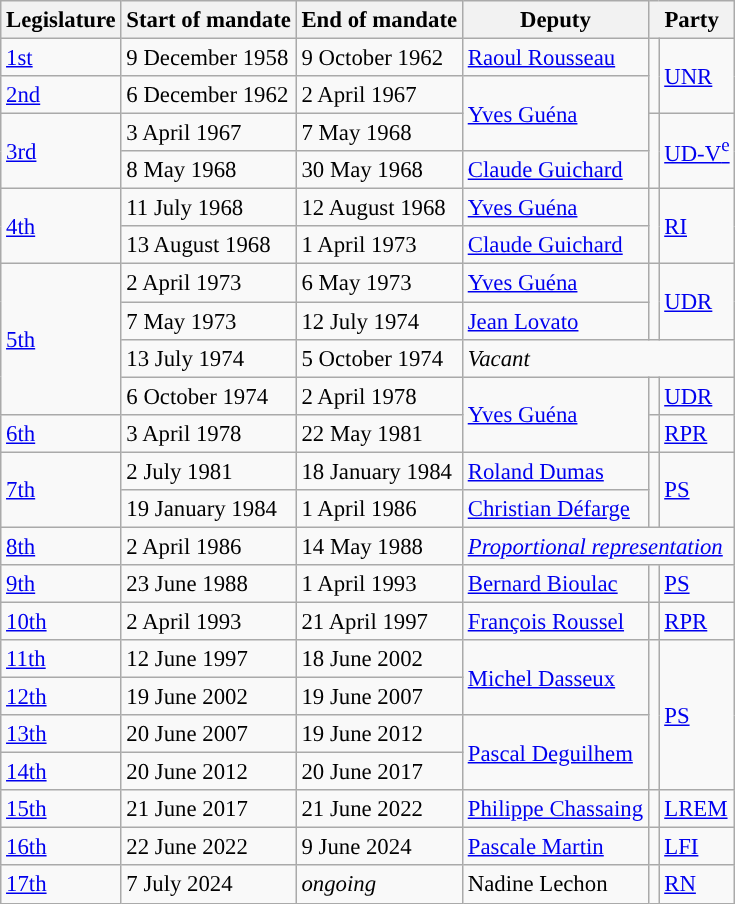<table class="wikitable" style="font-size:95%;">
<tr>
<th>Legislature</th>
<th>Start of mandate</th>
<th>End of mandate</th>
<th>Deputy</th>
<th colspan="2">Party</th>
</tr>
<tr>
<td><a href='#'>1st</a></td>
<td>9 December 1958</td>
<td>9 October 1962</td>
<td><a href='#'>Raoul Rousseau</a></td>
<td rowspan="2" style="color:inherit;background:"></td>
<td rowspan="2"><a href='#'>UNR</a></td>
</tr>
<tr>
<td><a href='#'>2nd</a></td>
<td>6 December 1962</td>
<td>2 April 1967</td>
<td rowspan="2"><a href='#'>Yves Guéna</a></td>
</tr>
<tr>
<td rowspan="2"><a href='#'>3rd</a></td>
<td>3 April 1967</td>
<td>7 May 1968</td>
<td rowspan="2" style="color:inherit;background:"></td>
<td rowspan="2"><a href='#'>UD-V<sup>e</sup></a></td>
</tr>
<tr>
<td>8 May 1968</td>
<td>30 May 1968</td>
<td><a href='#'>Claude Guichard</a></td>
</tr>
<tr>
<td rowspan="2"><a href='#'>4th</a></td>
<td>11 July 1968</td>
<td>12 August 1968</td>
<td><a href='#'>Yves Guéna</a></td>
<td rowspan="2" style="color:inherit;background:"></td>
<td rowspan="2"><a href='#'>RI</a></td>
</tr>
<tr>
<td>13 August 1968</td>
<td>1 April 1973</td>
<td><a href='#'>Claude Guichard</a></td>
</tr>
<tr>
<td rowspan="4"><a href='#'>5th</a></td>
<td>2 April 1973</td>
<td>6 May 1973</td>
<td><a href='#'>Yves Guéna</a></td>
<td rowspan="2" style="color:inherit;background:"></td>
<td rowspan="2"><a href='#'>UDR</a></td>
</tr>
<tr>
<td>7 May 1973</td>
<td>12 July 1974</td>
<td><a href='#'>Jean Lovato</a></td>
</tr>
<tr>
<td>13 July 1974</td>
<td>5 October 1974</td>
<td colspan="3"><em>Vacant</em></td>
</tr>
<tr>
<td>6 October 1974</td>
<td>2 April 1978</td>
<td rowspan="2"><a href='#'>Yves Guéna</a></td>
<td style="color:inherit;background:"></td>
<td><a href='#'>UDR</a></td>
</tr>
<tr>
<td><a href='#'>6th</a></td>
<td>3 April 1978</td>
<td>22 May 1981</td>
<td style="color:inherit;background:"></td>
<td><a href='#'>RPR</a></td>
</tr>
<tr>
<td rowspan="2"><a href='#'>7th</a></td>
<td>2 July 1981</td>
<td>18 January 1984</td>
<td><a href='#'>Roland Dumas</a></td>
<td rowspan="2" style="color:inherit;background:"></td>
<td rowspan="2"><a href='#'>PS</a></td>
</tr>
<tr>
<td>19 January 1984</td>
<td>1 April 1986</td>
<td><a href='#'>Christian Défarge</a></td>
</tr>
<tr>
<td><a href='#'>8th</a></td>
<td>2 April 1986</td>
<td>14 May 1988</td>
<td colspan="3"><em><a href='#'>Proportional representation</a></em></td>
</tr>
<tr>
<td><a href='#'>9th</a></td>
<td>23 June 1988</td>
<td>1 April 1993</td>
<td><a href='#'>Bernard Bioulac</a></td>
<td style="color:inherit;background:"></td>
<td><a href='#'>PS</a></td>
</tr>
<tr>
<td><a href='#'>10th</a></td>
<td>2 April 1993</td>
<td>21 April 1997</td>
<td><a href='#'>François Roussel</a></td>
<td style="color:inherit;background:"></td>
<td><a href='#'>RPR</a></td>
</tr>
<tr>
<td><a href='#'>11th</a></td>
<td>12 June 1997</td>
<td>18 June 2002</td>
<td rowspan="2"><a href='#'>Michel Dasseux</a></td>
<td rowspan="4" style="color:inherit;background:"></td>
<td rowspan="4"><a href='#'>PS</a></td>
</tr>
<tr>
<td><a href='#'>12th</a></td>
<td>19 June 2002</td>
<td>19 June 2007</td>
</tr>
<tr>
<td><a href='#'>13th</a></td>
<td>20 June 2007</td>
<td>19 June 2012</td>
<td rowspan="2"><a href='#'>Pascal Deguilhem</a></td>
</tr>
<tr>
<td><a href='#'>14th</a></td>
<td>20 June 2012</td>
<td>20 June 2017</td>
</tr>
<tr>
<td><a href='#'>15th</a></td>
<td>21 June 2017</td>
<td>21 June 2022</td>
<td><a href='#'>Philippe Chassaing</a></td>
<td style="color:inherit;background:"></td>
<td><a href='#'>LREM</a></td>
</tr>
<tr>
<td><a href='#'>16th</a></td>
<td>22 June 2022</td>
<td>9 June 2024</td>
<td><a href='#'>Pascale Martin</a></td>
<td style="color:inherit;background:"></td>
<td><a href='#'>LFI</a></td>
</tr>
<tr>
<td><a href='#'>17th</a></td>
<td>7 July 2024</td>
<td><em>ongoing</em></td>
<td>Nadine Lechon</td>
<td style="color:inherit;background:"></td>
<td><a href='#'>RN</a></td>
</tr>
</table>
